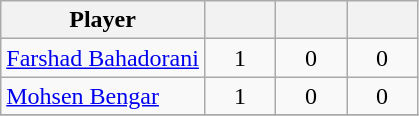<table class="wikitable" style="text-align: center;">
<tr>
<th wight=200>Player</th>
<th width=40></th>
<th width=40></th>
<th width=40></th>
</tr>
<tr>
<td style="text-align:left"> <a href='#'>Farshad Bahadorani</a></td>
<td>1</td>
<td>0</td>
<td>0</td>
</tr>
<tr>
<td style="text-align:left"> <a href='#'>Mohsen Bengar</a></td>
<td>1</td>
<td>0</td>
<td>0</td>
</tr>
<tr>
</tr>
</table>
